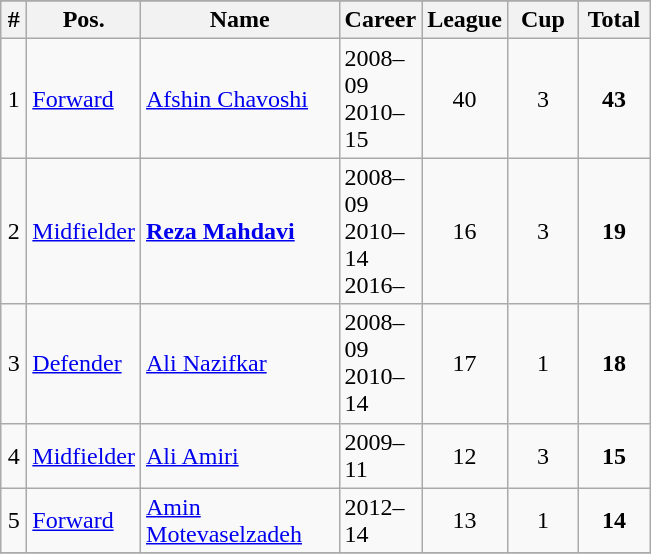<table class="wikitable sortable" style="text-align:center;">
<tr>
</tr>
<tr>
<th rowspan="1" width="10">#</th>
<th rowspan="1" width="30">Pos.</th>
<th rowspan="1" width="125">Name</th>
<th rowspan="1" width="40">Career</th>
<th rowspan="1" width="40">League</th>
<th rowspan="1" width="40">Cup</th>
<th rowspan="1" width="40">Total</th>
</tr>
<tr>
<td>1</td>
<td align="left"><a href='#'>Forward</a></td>
<td align="left"><a href='#'>Afshin Chavoshi</a></td>
<td align="left">2008–09<br>2010–15</td>
<td>40</td>
<td>3</td>
<td><strong>43</strong></td>
</tr>
<tr>
<td>2</td>
<td align="left"><a href='#'>Midfielder</a></td>
<td align="left"><strong><a href='#'>Reza Mahdavi</a></strong></td>
<td align="left">2008–09<br>2010–14<br>2016–</td>
<td>16</td>
<td>3</td>
<td><strong>19</strong></td>
</tr>
<tr>
<td>3</td>
<td align="left"><a href='#'>Defender</a></td>
<td align="left"><a href='#'>Ali Nazifkar</a></td>
<td align="left">2008–09<br>2010–14</td>
<td>17</td>
<td>1</td>
<td><strong>18</strong></td>
</tr>
<tr>
<td>4</td>
<td align="left"><a href='#'>Midfielder</a></td>
<td align="left"><a href='#'>Ali Amiri</a></td>
<td align="left">2009–11</td>
<td>12</td>
<td>3</td>
<td><strong>15</strong></td>
</tr>
<tr>
<td>5</td>
<td align="left"><a href='#'>Forward</a></td>
<td align="left"><a href='#'>Amin Motevaselzadeh</a></td>
<td align="left">2012–14</td>
<td>13</td>
<td>1</td>
<td><strong>14</strong></td>
</tr>
<tr>
</tr>
</table>
